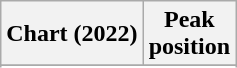<table class="wikitable sortable plainrowheaders" style="text-align:center">
<tr>
<th scope="col">Chart (2022)</th>
<th scope="col">Peak<br>position</th>
</tr>
<tr>
</tr>
<tr>
</tr>
<tr>
</tr>
</table>
